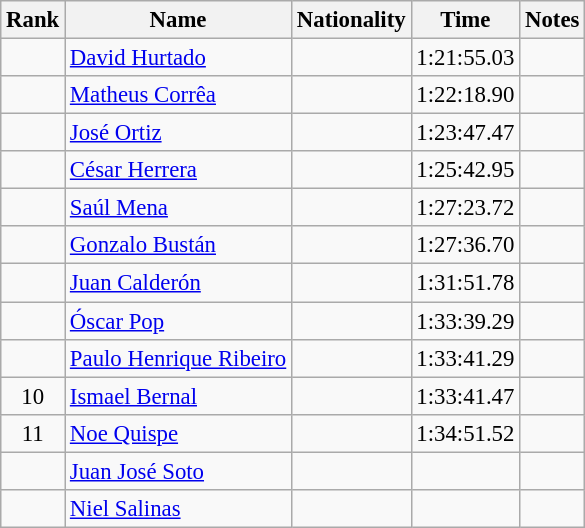<table class="wikitable sortable" style="text-align:center;font-size:95%">
<tr>
<th>Rank</th>
<th>Name</th>
<th>Nationality</th>
<th>Time</th>
<th>Notes</th>
</tr>
<tr>
<td></td>
<td align=left><a href='#'>David Hurtado</a></td>
<td align=left></td>
<td>1:21:55.03</td>
<td></td>
</tr>
<tr>
<td></td>
<td align=left><a href='#'>Matheus Corrêa</a></td>
<td align=left></td>
<td>1:22:18.90</td>
<td></td>
</tr>
<tr>
<td></td>
<td align=left><a href='#'>José Ortiz</a></td>
<td align=left></td>
<td>1:23:47.47</td>
<td></td>
</tr>
<tr>
<td></td>
<td align=left><a href='#'>César Herrera</a></td>
<td align=left></td>
<td>1:25:42.95</td>
<td></td>
</tr>
<tr>
<td></td>
<td align=left><a href='#'>Saúl Mena</a></td>
<td align=left></td>
<td>1:27:23.72</td>
<td></td>
</tr>
<tr>
<td></td>
<td align=left><a href='#'>Gonzalo Bustán</a></td>
<td align=left></td>
<td>1:27:36.70</td>
<td></td>
</tr>
<tr>
<td></td>
<td align=left><a href='#'>Juan Calderón</a></td>
<td align=left></td>
<td>1:31:51.78</td>
<td></td>
</tr>
<tr>
<td></td>
<td align=left><a href='#'>Óscar Pop</a></td>
<td align=left></td>
<td>1:33:39.29</td>
<td></td>
</tr>
<tr>
<td></td>
<td align=left><a href='#'>Paulo Henrique Ribeiro</a></td>
<td align=left></td>
<td>1:33:41.29</td>
<td></td>
</tr>
<tr>
<td>10</td>
<td align=left><a href='#'>Ismael Bernal</a></td>
<td align=left></td>
<td>1:33:41.47</td>
<td></td>
</tr>
<tr>
<td>11</td>
<td align=left><a href='#'>Noe Quispe</a></td>
<td align=left></td>
<td>1:34:51.52</td>
<td></td>
</tr>
<tr>
<td></td>
<td align=left><a href='#'>Juan José Soto</a></td>
<td align=left></td>
<td></td>
<td></td>
</tr>
<tr>
<td></td>
<td align=left><a href='#'>Niel Salinas</a></td>
<td align=left></td>
<td></td>
<td></td>
</tr>
</table>
